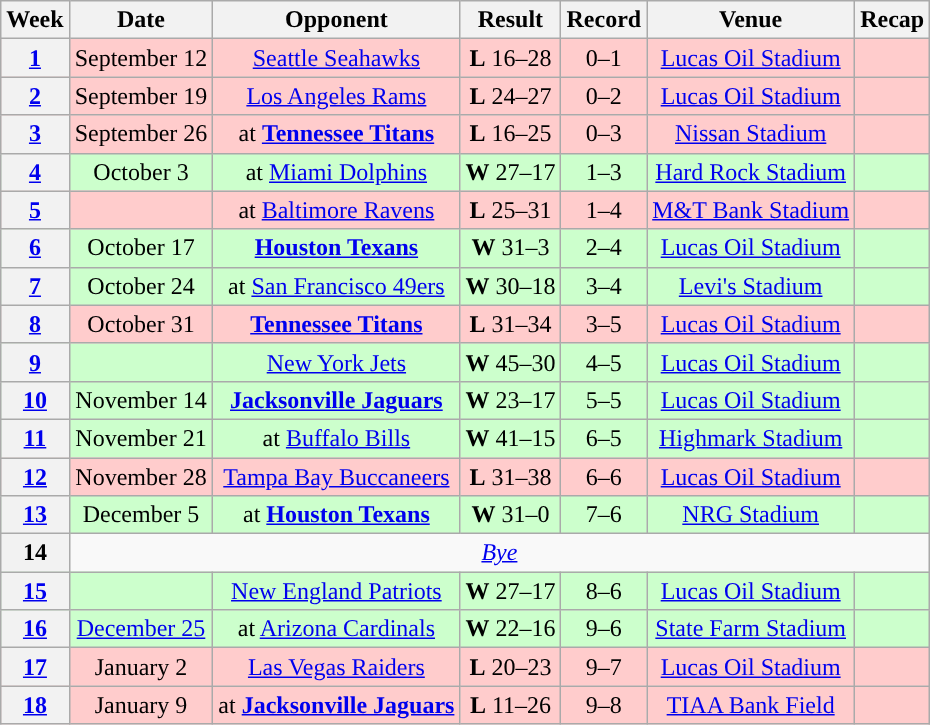<table class="wikitable" style="text-align:center">
<tr>
<th>Week</th>
<th>Date</th>
<th>Opponent</th>
<th>Result</th>
<th>Record</th>
<th>Venue</th>
<th>Recap</th>
</tr>
<tr style="background:#fcc">
<th><a href='#'>1</a></th>
<td>September 12</td>
<td><a href='#'>Seattle Seahawks</a></td>
<td><strong>L</strong> 16–28</td>
<td>0–1</td>
<td><a href='#'>Lucas Oil Stadium</a></td>
<td></td>
</tr>
<tr style="background:#fcc">
<th><a href='#'>2</a></th>
<td>September 19</td>
<td><a href='#'>Los Angeles Rams</a></td>
<td><strong>L</strong> 24–27</td>
<td>0–2</td>
<td><a href='#'>Lucas Oil Stadium</a></td>
<td></td>
</tr>
<tr style="background:#fcc">
<th><a href='#'>3</a></th>
<td>September 26</td>
<td>at <strong><a href='#'>Tennessee Titans</a></strong></td>
<td><strong>L</strong> 16–25</td>
<td>0–3</td>
<td><a href='#'>Nissan Stadium</a></td>
<td></td>
</tr>
<tr style="background:#cfc">
<th><a href='#'>4</a></th>
<td>October 3</td>
<td>at <a href='#'>Miami Dolphins</a></td>
<td><strong>W</strong> 27–17</td>
<td>1–3</td>
<td><a href='#'>Hard Rock Stadium</a></td>
<td></td>
</tr>
<tr style="background:#fcc">
<th><a href='#'>5</a></th>
<td></td>
<td>at <a href='#'>Baltimore Ravens</a></td>
<td><strong>L</strong> 25–31 </td>
<td>1–4</td>
<td><a href='#'>M&T Bank Stadium</a></td>
<td></td>
</tr>
<tr style="background:#cfc">
<th><a href='#'>6</a></th>
<td>October 17</td>
<td><strong><a href='#'>Houston Texans</a></strong></td>
<td><strong>W</strong> 31–3</td>
<td>2–4</td>
<td><a href='#'>Lucas Oil Stadium</a></td>
<td></td>
</tr>
<tr style="background:#cfc">
<th><a href='#'>7</a></th>
<td>October 24</td>
<td>at <a href='#'>San Francisco 49ers</a></td>
<td><strong>W</strong> 30–18</td>
<td>3–4</td>
<td><a href='#'>Levi's Stadium</a></td>
<td></td>
</tr>
<tr style="background:#fcc">
<th><a href='#'>8</a></th>
<td>October 31</td>
<td><strong><a href='#'>Tennessee Titans</a></strong></td>
<td><strong>L</strong> 31–34 </td>
<td>3–5</td>
<td><a href='#'>Lucas Oil Stadium</a></td>
<td></td>
</tr>
<tr style="background:#cfc">
<th><a href='#'>9</a></th>
<td></td>
<td><a href='#'>New York Jets</a></td>
<td><strong>W</strong> 45–30</td>
<td>4–5</td>
<td><a href='#'>Lucas Oil Stadium</a></td>
<td></td>
</tr>
<tr style="background:#cfc">
<th><a href='#'>10</a></th>
<td>November 14</td>
<td><strong><a href='#'>Jacksonville Jaguars</a></strong></td>
<td><strong>W</strong> 23–17</td>
<td>5–5</td>
<td><a href='#'>Lucas Oil Stadium</a></td>
<td></td>
</tr>
<tr style="background:#cfc">
<th><a href='#'>11</a></th>
<td>November 21</td>
<td>at <a href='#'>Buffalo Bills</a></td>
<td><strong>W</strong> 41–15</td>
<td>6–5</td>
<td><a href='#'>Highmark Stadium</a></td>
<td></td>
</tr>
<tr style="background:#fcc">
<th><a href='#'>12</a></th>
<td>November 28</td>
<td><a href='#'>Tampa Bay Buccaneers</a></td>
<td><strong>L</strong> 31–38</td>
<td>6–6</td>
<td><a href='#'>Lucas Oil Stadium</a></td>
<td></td>
</tr>
<tr style="background:#cfc">
<th><a href='#'>13</a></th>
<td>December 5</td>
<td>at <strong><a href='#'>Houston Texans</a></strong></td>
<td><strong>W</strong> 31–0</td>
<td>7–6</td>
<td><a href='#'>NRG Stadium</a></td>
<td></td>
</tr>
<tr>
<th>14</th>
<td colspan="6"><em><a href='#'>Bye</a></em></td>
</tr>
<tr style="background:#cfc">
<th><a href='#'>15</a></th>
<td></td>
<td><a href='#'>New England Patriots</a></td>
<td><strong>W</strong> 27–17</td>
<td>8–6</td>
<td><a href='#'>Lucas Oil Stadium</a></td>
<td></td>
</tr>
<tr style="background:#cfc">
<th><a href='#'>16</a></th>
<td><a href='#'>December 25</a></td>
<td>at <a href='#'>Arizona Cardinals</a></td>
<td><strong>W</strong> 22–16</td>
<td>9–6</td>
<td><a href='#'>State Farm Stadium</a></td>
<td></td>
</tr>
<tr style="background:#fcc">
<th><a href='#'>17</a></th>
<td>January 2</td>
<td><a href='#'>Las Vegas Raiders</a></td>
<td><strong>L</strong> 20–23</td>
<td>9–7</td>
<td><a href='#'>Lucas Oil Stadium</a></td>
<td></td>
</tr>
<tr style="background:#fcc">
<th><a href='#'>18</a></th>
<td>January 9</td>
<td>at <strong><a href='#'>Jacksonville Jaguars</a></strong></td>
<td><strong>L</strong> 11–26</td>
<td>9–8</td>
<td><a href='#'>TIAA Bank Field</a></td>
<td></td>
</tr>
</table>
